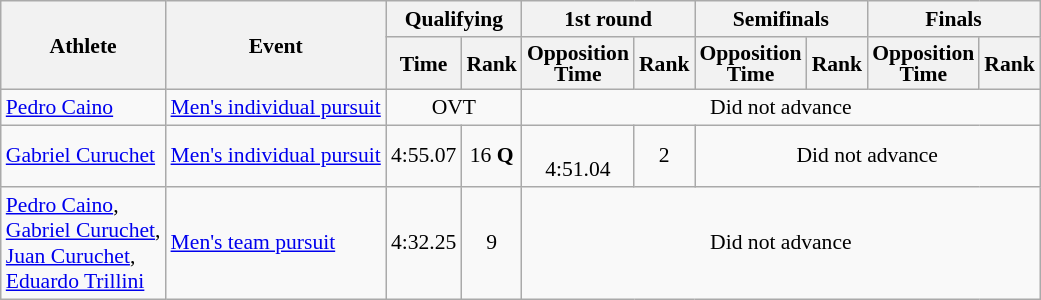<table class=wikitable style="font-size:90%">
<tr>
<th rowspan="2">Athlete</th>
<th rowspan="2">Event</th>
<th colspan="2">Qualifying</th>
<th colspan="2">1st round</th>
<th colspan="2">Semifinals</th>
<th colspan="2">Finals</th>
</tr>
<tr>
<th>Time</th>
<th>Rank</th>
<th style="line-height:1em">Opposition<br>Time</th>
<th>Rank</th>
<th style="line-height:1em">Opposition<br>Time</th>
<th>Rank</th>
<th style="line-height:1em">Opposition<br>Time</th>
<th>Rank</th>
</tr>
<tr>
<td><a href='#'>Pedro Caino</a></td>
<td><a href='#'>Men's individual pursuit</a></td>
<td align=center colspan=2>OVT</td>
<td colspan=6 align=center>Did not advance</td>
</tr>
<tr>
<td><a href='#'>Gabriel Curuchet</a></td>
<td><a href='#'>Men's individual pursuit</a></td>
<td align=center>4:55.07</td>
<td align=center>16 <strong>Q</strong></td>
<td align=center><br>4:51.04</td>
<td align=center>2</td>
<td colspan=4 align=center>Did not advance</td>
</tr>
<tr>
<td><a href='#'>Pedro Caino</a>,<br><a href='#'>Gabriel Curuchet</a>,<br><a href='#'>Juan Curuchet</a>,<br><a href='#'>Eduardo Trillini</a></td>
<td><a href='#'>Men's team pursuit</a></td>
<td align=center>4:32.25</td>
<td align=center>9</td>
<td colspan=6 align=center>Did not advance</td>
</tr>
</table>
